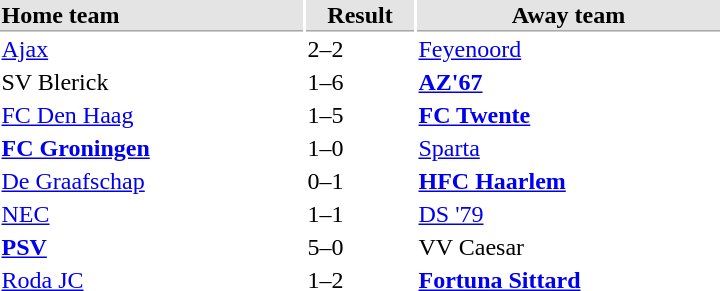<table>
<tr bgcolor="#E4E4E4">
<th style="border-bottom:1px solid #AAAAAA" width="200" align="left">Home team</th>
<th style="border-bottom:1px solid #AAAAAA" width="70" align="center">Result</th>
<th style="border-bottom:1px solid #AAAAAA" width="200">Away team</th>
</tr>
<tr>
<td><a href='#'>Ajax</a></td>
<td>2–2</td>
<td><a href='#'>Feyenoord</a></td>
</tr>
<tr>
<td>SV Blerick</td>
<td>1–6</td>
<td><strong><a href='#'>AZ'67</a></strong></td>
</tr>
<tr>
<td><a href='#'>FC Den Haag</a></td>
<td>1–5</td>
<td><strong><a href='#'>FC Twente</a></strong></td>
</tr>
<tr>
<td><strong><a href='#'>FC Groningen</a></strong></td>
<td>1–0</td>
<td><a href='#'>Sparta</a></td>
</tr>
<tr>
<td><a href='#'>De Graafschap</a></td>
<td>0–1</td>
<td><strong><a href='#'>HFC Haarlem</a></strong></td>
</tr>
<tr>
<td><a href='#'>NEC</a></td>
<td>1–1</td>
<td><a href='#'>DS '79</a></td>
</tr>
<tr>
<td><strong><a href='#'>PSV</a></strong></td>
<td>5–0</td>
<td>VV Caesar</td>
</tr>
<tr>
<td><a href='#'>Roda JC</a></td>
<td>1–2</td>
<td><strong><a href='#'>Fortuna Sittard</a></strong></td>
</tr>
</table>
